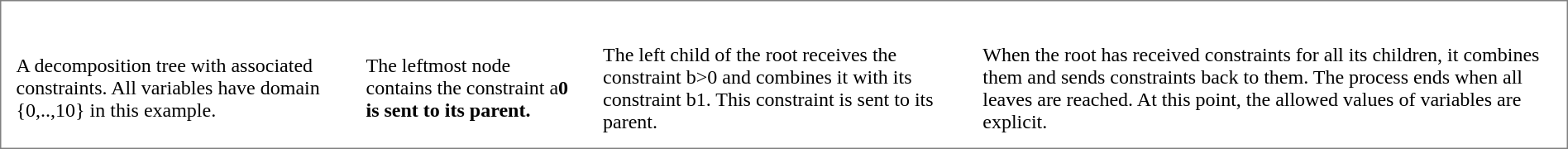<table cellpadding=10 style="border: gray thin solid;">
<tr>
<td></td>
<td></td>
<td></td>
<td></td>
</tr>
<tr>
<td>A decomposition tree with associated constraints. All variables have domain {0,..,10} in this example.</td>
<td>The leftmost node contains the constraint a<b and shares the variable b with its parent. These constraint allow b only to take values greater than or equal to 1. This constraint b>0 is sent to its parent.</td>
<td>The left child of the root receives the constraint b>0 and combines it with its constraint b<c. It shares c with its parent, and the two constraints enforce c>1. This constraint is sent to its parent.</td>
<td>When the root has received constraints for all its children, it combines them and sends constraints back to them. The process ends when all leaves are reached. At this point, the allowed values of variables are explicit.</td>
</tr>
</table>
